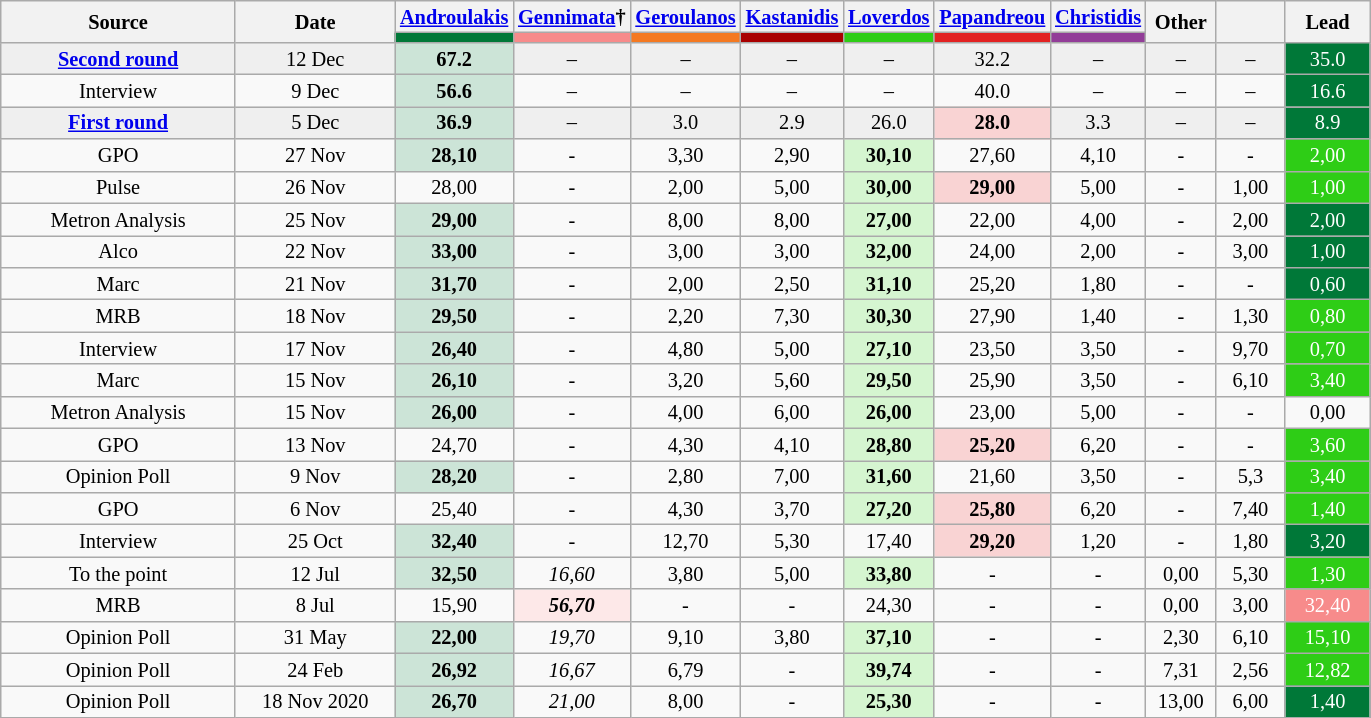<table class="wikitable" style="text-align:center; font-size:85%; line-height:15px;">
<tr>
<th rowspan="2" style="width:150px;">Source</th>
<th rowspan="2" style="width:100px;">Date</th>
<th><a href='#'>Androulakis</a></th>
<th><a href='#'>Gennimata</a>†</th>
<th><a href='#'>Geroulanos</a></th>
<th><a href='#'>Kastanidis</a></th>
<th><a href='#'>Loverdos</a></th>
<th><a href='#'>Papandreou</a></th>
<th><a href='#'>Christidis</a></th>
<th rowspan="2" style="width:40px;">Other</th>
<th rowspan="2" style="width:40px;"></th>
<th rowspan="2" style="width:50px;">Lead</th>
</tr>
<tr>
<th style="color:inherit;background:#007838;"></th>
<th style="color:inherit;background:#F78B8B;"></th>
<th style="color:inherit;background:#F47921;"></th>
<th style="color:inherit;background:#A90000;"></th>
<th style="color:inherit;background:#2ECD16;"></th>
<th style="color:inherit;background:#E22222;"></th>
<th style="color:inherit;background:#923D98;"></th>
</tr>
<tr style="background:#EFEFEF;">
<td><strong><a href='#'>Second round</a></strong></td>
<td>12 Dec</td>
<td style="background:#CCE4D7"><strong>67.2</strong></td>
<td>–</td>
<td>–</td>
<td>–</td>
<td>–</td>
<td>32.2</td>
<td>–</td>
<td>–</td>
<td>–</td>
<td style="background:#007838; color:white;">35.0</td>
</tr>
<tr>
<td>Interview</td>
<td>9 Dec</td>
<td style="background:#CCE4D7"><strong>56.6</strong></td>
<td>–</td>
<td>–</td>
<td>–</td>
<td>–</td>
<td>40.0</td>
<td>–</td>
<td>–</td>
<td>–</td>
<td style="background:#007838; color:white;">16.6</td>
</tr>
<tr style="background:#EFEFEF;">
<td><strong><a href='#'>First round</a></strong></td>
<td>5 Dec</td>
<td style="background:#CCE4D7"><strong>36.9</strong></td>
<td>–</td>
<td>3.0</td>
<td>2.9</td>
<td>26.0</td>
<td style="background:#F9D3D3"><strong>28.0</strong></td>
<td>3.3</td>
<td>–</td>
<td>–</td>
<td style="background:#007838; color:white;">8.9</td>
</tr>
<tr>
<td>GPO</td>
<td>27 Nov</td>
<td style="background:#CCE4D7"><strong>28,10</strong></td>
<td>-</td>
<td>3,30</td>
<td>2,90</td>
<td style="background:#D5F5D0"><strong>30,10</strong></td>
<td>27,60</td>
<td>4,10</td>
<td>-</td>
<td>-</td>
<td style="background:#2ECD16; color:white;">2,00</td>
</tr>
<tr>
<td>Pulse</td>
<td>26 Nov</td>
<td>28,00</td>
<td>-</td>
<td>2,00</td>
<td>5,00</td>
<td style="background:#D5F5D0"><strong>30,00</strong></td>
<td style="background:#F9D3D3"><strong> 29,00 </strong></td>
<td>5,00</td>
<td>-</td>
<td>1,00</td>
<td style="background:#2ECD16; color:white;">1,00</td>
</tr>
<tr>
<td>Metron Analysis</td>
<td>25 Nov</td>
<td style="background:#CCE4D7"><strong> 29,00 </strong></td>
<td>-</td>
<td>8,00</td>
<td>8,00</td>
<td style="background:#D5F5D0"><strong> 27,00 </strong></td>
<td>22,00</td>
<td>4,00</td>
<td>-</td>
<td>2,00</td>
<td style="background:#007838; color:white;">2,00</td>
</tr>
<tr>
<td>Alco</td>
<td>22 Nov</td>
<td style="background:#CCE4D7"><strong> 33,00 </strong></td>
<td>-</td>
<td>3,00</td>
<td>3,00</td>
<td style="background:#D5F5D0"><strong> 32,00 </strong></td>
<td>24,00</td>
<td>2,00</td>
<td>-</td>
<td>3,00</td>
<td style="background:#007838; color:white;">1,00</td>
</tr>
<tr>
<td>Marc</td>
<td>21 Nov</td>
<td style="background:#CCE4D7"><strong> 31,70 </strong></td>
<td>-</td>
<td>2,00</td>
<td>2,50</td>
<td style="background:#D5F5D0"><strong> 31,10 </strong></td>
<td>25,20</td>
<td>1,80</td>
<td>-</td>
<td>-</td>
<td style="background:#007838; color:white;">0,60</td>
</tr>
<tr>
<td>MRB</td>
<td>18 Nov</td>
<td style="background:#CCE4D7"><strong> 29,50 </strong></td>
<td>-</td>
<td>2,20</td>
<td>7,30</td>
<td style="background:#D5F5D0"><strong> 30,30 </strong></td>
<td>27,90</td>
<td>1,40</td>
<td>-</td>
<td>1,30</td>
<td style="background:#2ECD16; color:white;">0,80</td>
</tr>
<tr>
<td>Interview</td>
<td>17 Nov</td>
<td style="background:#CCE4D7"><strong> 26,40 </strong></td>
<td>-</td>
<td>4,80</td>
<td>5,00</td>
<td style="background:#D5F5D0"><strong> 27,10 </strong></td>
<td>23,50</td>
<td>3,50</td>
<td>-</td>
<td>9,70</td>
<td style="background:#2ECD16; color:white;">0,70</td>
</tr>
<tr>
<td>Marc</td>
<td>15 Nov</td>
<td style="background:#CCE4D7"><strong> 26,10 </strong></td>
<td>-</td>
<td>3,20</td>
<td>5,60</td>
<td style="background:#D5F5D0"><strong> 29,50 </strong></td>
<td>25,90</td>
<td>3,50</td>
<td>-</td>
<td>6,10</td>
<td style="background:#2ECD16; color:white;">3,40</td>
</tr>
<tr>
<td>Metron Analysis</td>
<td>15 Nov</td>
<td style="background:#CCE4D7"><strong> 26,00 </strong></td>
<td>-</td>
<td>4,00</td>
<td>6,00</td>
<td style="background:#D5F5D0"><strong> 26,00 </strong></td>
<td>23,00</td>
<td>5,00</td>
<td>-</td>
<td>-</td>
<td>0,00</td>
</tr>
<tr>
<td>GPO</td>
<td>13 Nov</td>
<td>24,70</td>
<td>-</td>
<td>4,30</td>
<td>4,10</td>
<td style="background:#D5F5D0"><strong>28,80</strong></td>
<td style="background:#F9D3D3"><strong>25,20</strong></td>
<td>6,20</td>
<td>-</td>
<td>-</td>
<td style="background:#2ECD16; color:white;">3,60</td>
</tr>
<tr>
<td>Opinion Poll</td>
<td>9 Nov</td>
<td style="background:#CCE4D7"><strong>28,20</strong></td>
<td>-</td>
<td>2,80</td>
<td>7,00</td>
<td style="background:#D5F5D0"><strong>31,60</strong></td>
<td>21,60</td>
<td>3,50</td>
<td>-</td>
<td>5,3</td>
<td style="background:#2ECD16; color:white;">3,40</td>
</tr>
<tr>
<td>GPO</td>
<td>6 Nov</td>
<td>25,40</td>
<td>-</td>
<td>4,30</td>
<td>3,70</td>
<td style="background:#D5F5D0"><strong>27,20</strong></td>
<td style="background:#F9D3D3"><strong>25,80</strong></td>
<td>6,20</td>
<td>-</td>
<td>7,40</td>
<td style="background:#2ECD16; color:white;">1,40</td>
</tr>
<tr>
<td>Interview</td>
<td>25 Oct</td>
<td style="background:#CCE4D7"><strong>32,40</strong></td>
<td>-</td>
<td>12,70</td>
<td>5,30</td>
<td>17,40</td>
<td style="background:#F9D3D3"><strong>29,20</strong></td>
<td>1,20</td>
<td>-</td>
<td>1,80</td>
<td style="background:#007838; color:white;">3,20</td>
</tr>
<tr>
<td>To the point</td>
<td>12 Jul</td>
<td style="background:#CCE4D7"><strong>32,50</strong></td>
<td><em>16,60</em></td>
<td>3,80</td>
<td>5,00</td>
<td style="background:#D5F5D0"><strong>33,80</strong></td>
<td>-</td>
<td>-</td>
<td>0,00</td>
<td>5,30</td>
<td style="background:#2ECD16; color:white;">1,30</td>
</tr>
<tr>
<td>MRB</td>
<td>8 Jul</td>
<td>15,90</td>
<td style="background:#FDE8E8"><em> <strong>56,70</strong> </em></td>
<td>-</td>
<td>-</td>
<td>24,30</td>
<td>-</td>
<td>-</td>
<td>0,00</td>
<td>3,00</td>
<td style="background:#F78B8B; color:white;">32,40</td>
</tr>
<tr>
<td>Opinion Poll</td>
<td>31 May</td>
<td style="background:#CCE4D7"><strong>22,00</strong></td>
<td><em>19,70</em></td>
<td>9,10</td>
<td>3,80</td>
<td style="background:#D5F5D0"><strong>37,10</strong></td>
<td>-</td>
<td>-</td>
<td>2,30</td>
<td>6,10</td>
<td style="background:#2ECD16; color:white;">15,10</td>
</tr>
<tr>
<td>Opinion Poll</td>
<td>24 Feb</td>
<td style="background:#CCE4D7"><strong>26,92</strong></td>
<td><em>16,67</em></td>
<td>6,79</td>
<td>-</td>
<td style="background:#D5F5D0"><strong>39,74</strong></td>
<td>-</td>
<td>-</td>
<td>7,31</td>
<td>2,56</td>
<td style="background:#2ECD16; color:white;">12,82</td>
</tr>
<tr>
<td>Opinion Poll</td>
<td>18 Nov 2020</td>
<td style="background:#CCE4D7"><strong>26,70</strong></td>
<td><em>21,00</em></td>
<td>8,00</td>
<td>-</td>
<td style="background:#D5F5D0"><strong>25,30</strong></td>
<td>-</td>
<td>-</td>
<td>13,00</td>
<td>6,00</td>
<td style="background:#007838; color:white;">1,40</td>
</tr>
</table>
